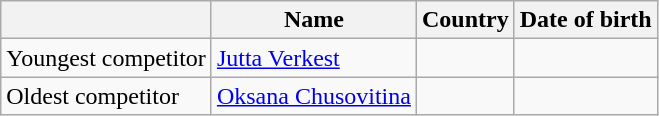<table class="wikitable">
<tr>
<th></th>
<th>Name</th>
<th>Country</th>
<th>Date of birth</th>
</tr>
<tr>
<td>Youngest competitor</td>
<td><a href='#'>Jutta Verkest</a></td>
<td></td>
<td></td>
</tr>
<tr>
<td>Oldest competitor</td>
<td><a href='#'>Oksana Chusovitina</a></td>
<td></td>
<td></td>
</tr>
</table>
